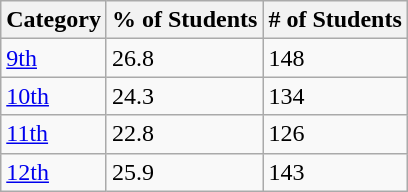<table class="wikitable">
<tr>
<th>Category</th>
<th>% of Students</th>
<th># of Students</th>
</tr>
<tr>
<td><a href='#'>9th</a></td>
<td>26.8</td>
<td>148</td>
</tr>
<tr>
<td><a href='#'>10th</a></td>
<td>24.3</td>
<td>134</td>
</tr>
<tr>
<td><a href='#'>11th</a></td>
<td>22.8</td>
<td>126</td>
</tr>
<tr>
<td><a href='#'>12th</a></td>
<td>25.9</td>
<td>143</td>
</tr>
</table>
